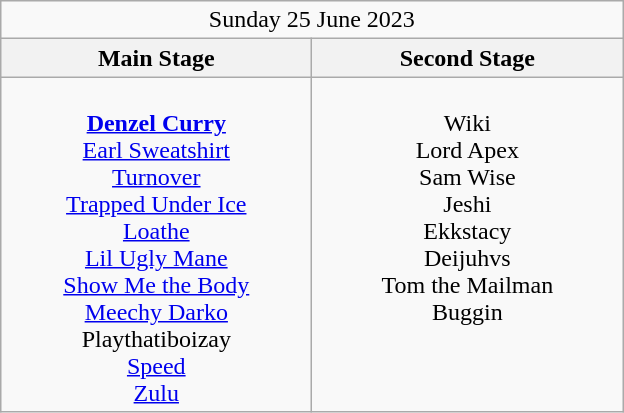<table class="wikitable">
<tr>
<td colspan="4" style="text-align:center;">Sunday 25 June 2023</td>
</tr>
<tr>
<th>Main Stage</th>
<th>Second Stage</th>
</tr>
<tr>
<td style="text-align:center; vertical-align:top; width:200px;"><br><strong><a href='#'>Denzel Curry</a></strong><br>
<a href='#'>Earl Sweatshirt</a><br>
<a href='#'>Turnover</a><br>
<a href='#'>Trapped Under Ice</a><br>
<a href='#'>Loathe</a><br>
<a href='#'>Lil Ugly Mane</a><br>
<a href='#'>Show Me the Body</a><br>
<a href='#'>Meechy Darko</a><br>
Playthatiboizay<br>
<a href='#'>Speed</a><br>
<a href='#'>Zulu</a></td>
<td style="text-align:center; vertical-align:top; width:200px;"><br>Wiki<br>
Lord Apex<br>
Sam Wise<br>
Jeshi<br>
Ekkstacy<br>
Deijuhvs<br>
Tom the Mailman<br>
Buggin</td>
</tr>
</table>
